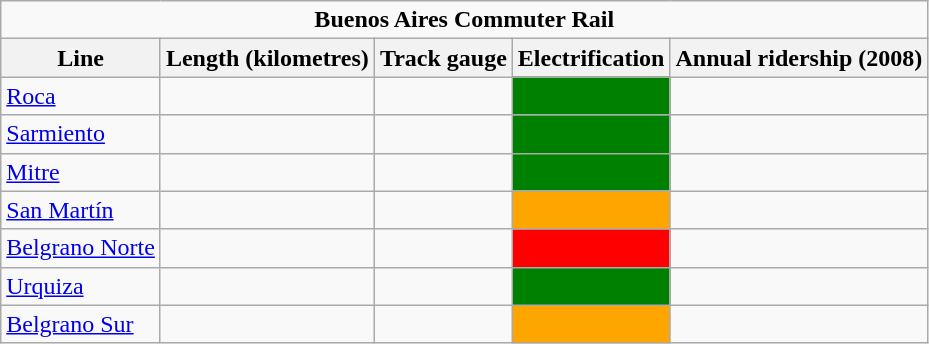<table class="wikitable sortable" style="text-align:left">
<tr>
<td colspan="6" style="text-align:center;"><strong>Buenos Aires Commuter Rail</strong></td>
</tr>
<tr>
<th>Line</th>
<th>Length (kilometres)</th>
<th>Track gauge</th>
<th>Electrification</th>
<th>Annual ridership (2008)</th>
</tr>
<tr>
<td><a href='#'>Roca</a></td>
<td></td>
<td></td>
<td style="background: green; color: white"></td>
<td></td>
</tr>
<tr>
<td><a href='#'>Sarmiento</a></td>
<td></td>
<td></td>
<td style="background: green; color: white"></td>
<td></td>
</tr>
<tr>
<td><a href='#'>Mitre</a></td>
<td></td>
<td></td>
<td style="background: green; color: white"></td>
<td></td>
</tr>
<tr>
<td><a href='#'>San Martín</a></td>
<td></td>
<td></td>
<td style="background: orange; color: white"></td>
<td></td>
</tr>
<tr>
<td><a href='#'>Belgrano Norte</a></td>
<td></td>
<td></td>
<td style="background: red; color: white"></td>
<td></td>
</tr>
<tr>
<td><a href='#'>Urquiza</a></td>
<td></td>
<td></td>
<td style="background: green; color: white"></td>
<td></td>
</tr>
<tr>
<td><a href='#'>Belgrano Sur</a></td>
<td></td>
<td></td>
<td style="background: orange; color: white"></td>
<td></td>
</tr>
</table>
